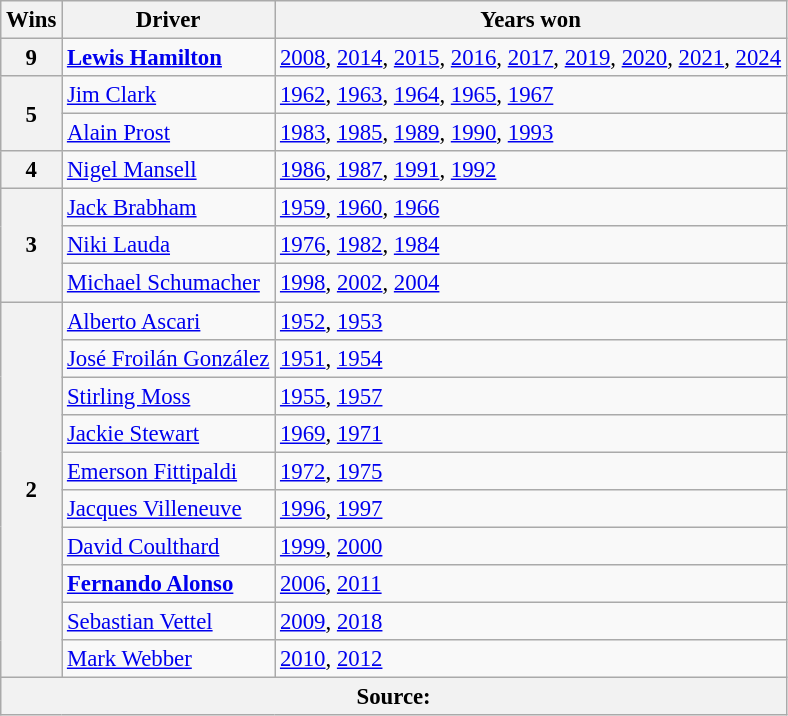<table class="wikitable" style="font-size: 95%">
<tr>
<th>Wins</th>
<th>Driver</th>
<th>Years won</th>
</tr>
<tr>
<th rowspan="1">9</th>
<td> <strong><a href='#'>Lewis Hamilton</a></strong></td>
<td><a href='#'>2008</a>, <a href='#'>2014</a>, <a href='#'>2015</a>, <a href='#'>2016</a>, <a href='#'>2017</a>, <a href='#'>2019</a>, <a href='#'>2020</a>, <a href='#'>2021</a>, <a href='#'>2024</a></td>
</tr>
<tr>
<th rowspan="2">5</th>
<td> <a href='#'>Jim Clark</a></td>
<td><a href='#'>1962</a>, <a href='#'>1963</a>, <a href='#'>1964</a>, <a href='#'>1965</a>, <a href='#'>1967</a></td>
</tr>
<tr>
<td> <a href='#'>Alain Prost</a></td>
<td><a href='#'>1983</a>, <a href='#'>1985</a>, <a href='#'>1989</a>, <a href='#'>1990</a>, <a href='#'>1993</a></td>
</tr>
<tr>
<th rowspan="1">4</th>
<td> <a href='#'>Nigel Mansell</a></td>
<td><a href='#'>1986</a>, <a href='#'>1987</a>, <a href='#'>1991</a>, <a href='#'>1992</a></td>
</tr>
<tr>
<th rowspan="3">3</th>
<td> <a href='#'>Jack Brabham</a></td>
<td><a href='#'>1959</a>, <a href='#'>1960</a>, <a href='#'>1966</a></td>
</tr>
<tr>
<td> <a href='#'>Niki Lauda</a></td>
<td><a href='#'>1976</a>, <a href='#'>1982</a>, <a href='#'>1984</a></td>
</tr>
<tr>
<td> <a href='#'>Michael Schumacher</a></td>
<td><a href='#'>1998</a>, <a href='#'>2002</a>, <a href='#'>2004</a></td>
</tr>
<tr>
<th rowspan="10">2</th>
<td> <a href='#'>Alberto Ascari</a></td>
<td><a href='#'>1952</a>, <a href='#'>1953</a></td>
</tr>
<tr>
<td> <a href='#'>José Froilán González</a></td>
<td><a href='#'>1951</a>, <a href='#'>1954</a></td>
</tr>
<tr>
<td> <a href='#'>Stirling Moss</a></td>
<td><a href='#'>1955</a>, <a href='#'>1957</a></td>
</tr>
<tr>
<td> <a href='#'>Jackie Stewart</a></td>
<td><a href='#'>1969</a>, <a href='#'>1971</a></td>
</tr>
<tr>
<td> <a href='#'>Emerson Fittipaldi</a></td>
<td><a href='#'>1972</a>, <a href='#'>1975</a></td>
</tr>
<tr>
<td> <a href='#'>Jacques Villeneuve</a></td>
<td><a href='#'>1996</a>, <a href='#'>1997</a></td>
</tr>
<tr>
<td> <a href='#'>David Coulthard</a></td>
<td><a href='#'>1999</a>, <a href='#'>2000</a></td>
</tr>
<tr>
<td> <strong><a href='#'>Fernando Alonso</a></strong></td>
<td><a href='#'>2006</a>, <a href='#'>2011</a></td>
</tr>
<tr>
<td> <a href='#'>Sebastian Vettel</a></td>
<td><a href='#'>2009</a>, <a href='#'>2018</a></td>
</tr>
<tr>
<td> <a href='#'>Mark Webber</a></td>
<td><a href='#'>2010</a>, <a href='#'>2012</a></td>
</tr>
<tr>
<th colspan=3>Source:</th>
</tr>
</table>
